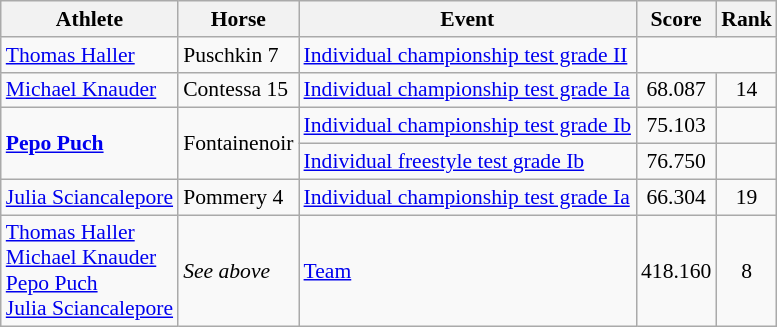<table class=wikitable style="font-size:90%">
<tr>
<th>Athlete</th>
<th>Horse</th>
<th>Event</th>
<th>Score</th>
<th>Rank</th>
</tr>
<tr align=center>
<td align=left><a href='#'>Thomas Haller</a></td>
<td align=left>Puschkin 7</td>
<td align=left><a href='#'>Individual championship test grade II</a></td>
<td colspan=2></td>
</tr>
<tr align=center>
<td align=left><a href='#'>Michael Knauder</a></td>
<td align=left>Contessa 15</td>
<td align=left><a href='#'> Individual championship test grade Ia</a></td>
<td>68.087</td>
<td>14</td>
</tr>
<tr align=center>
<td rowspan=2 align=left><strong><a href='#'>Pepo Puch</a></strong></td>
<td rowspan=2 align=left>Fontainenoir</td>
<td align=left><a href='#'> Individual championship test grade Ib</a></td>
<td>75.103</td>
<td></td>
</tr>
<tr align=center>
<td align=left><a href='#'> Individual freestyle test grade Ib</a></td>
<td>76.750</td>
<td></td>
</tr>
<tr align=center>
<td align=left><a href='#'>Julia Sciancalepore</a></td>
<td align=left>Pommery 4</td>
<td align=left><a href='#'> Individual championship test grade Ia</a></td>
<td>66.304</td>
<td>19</td>
</tr>
<tr align=center>
<td align=left><a href='#'>Thomas Haller</a><br><a href='#'>Michael Knauder</a><br><a href='#'>Pepo Puch</a><br><a href='#'>Julia Sciancalepore</a></td>
<td align=left><em>See above</em></td>
<td align=left><a href='#'>Team</a></td>
<td>418.160</td>
<td>8</td>
</tr>
</table>
